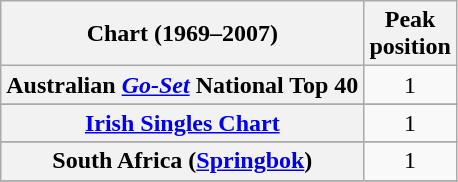<table class="wikitable sortable plainrowheaders">
<tr>
<th scope="col">Chart (1969–2007)</th>
<th scope="col">Peak<br>position</th>
</tr>
<tr>
<th scope="row">Australian <em><a href='#'>Go-Set</a></em> National Top 40</th>
<td style="text-align:center;">1</td>
</tr>
<tr>
</tr>
<tr>
</tr>
<tr>
</tr>
<tr>
</tr>
<tr>
</tr>
<tr>
</tr>
<tr>
<th scope="row"><a href='#'>Irish Singles Chart</a></th>
<td style="text-align:center;">1</td>
</tr>
<tr>
</tr>
<tr>
</tr>
<tr>
</tr>
<tr>
<th scope="row">South Africa (<a href='#'>Springbok</a>)</th>
<td align="center">1</td>
</tr>
<tr>
</tr>
<tr>
</tr>
<tr>
</tr>
<tr>
</tr>
<tr>
</tr>
</table>
